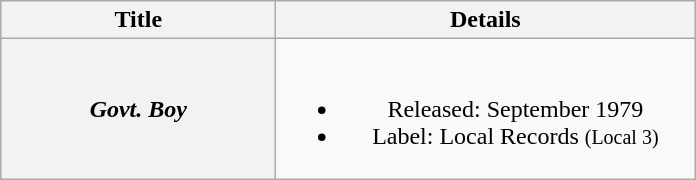<table class="wikitable plainrowheaders" style="text-align:center;" border="1">
<tr>
<th scope="col" style="width:11em;">Title</th>
<th scope="col" style="width:17em;">Details</th>
</tr>
<tr>
<th scope="row"><em>Govt. Boy</em></th>
<td><br><ul><li>Released: September 1979</li><li>Label: Local Records <small>(Local 3)</small></li></ul></td>
</tr>
</table>
